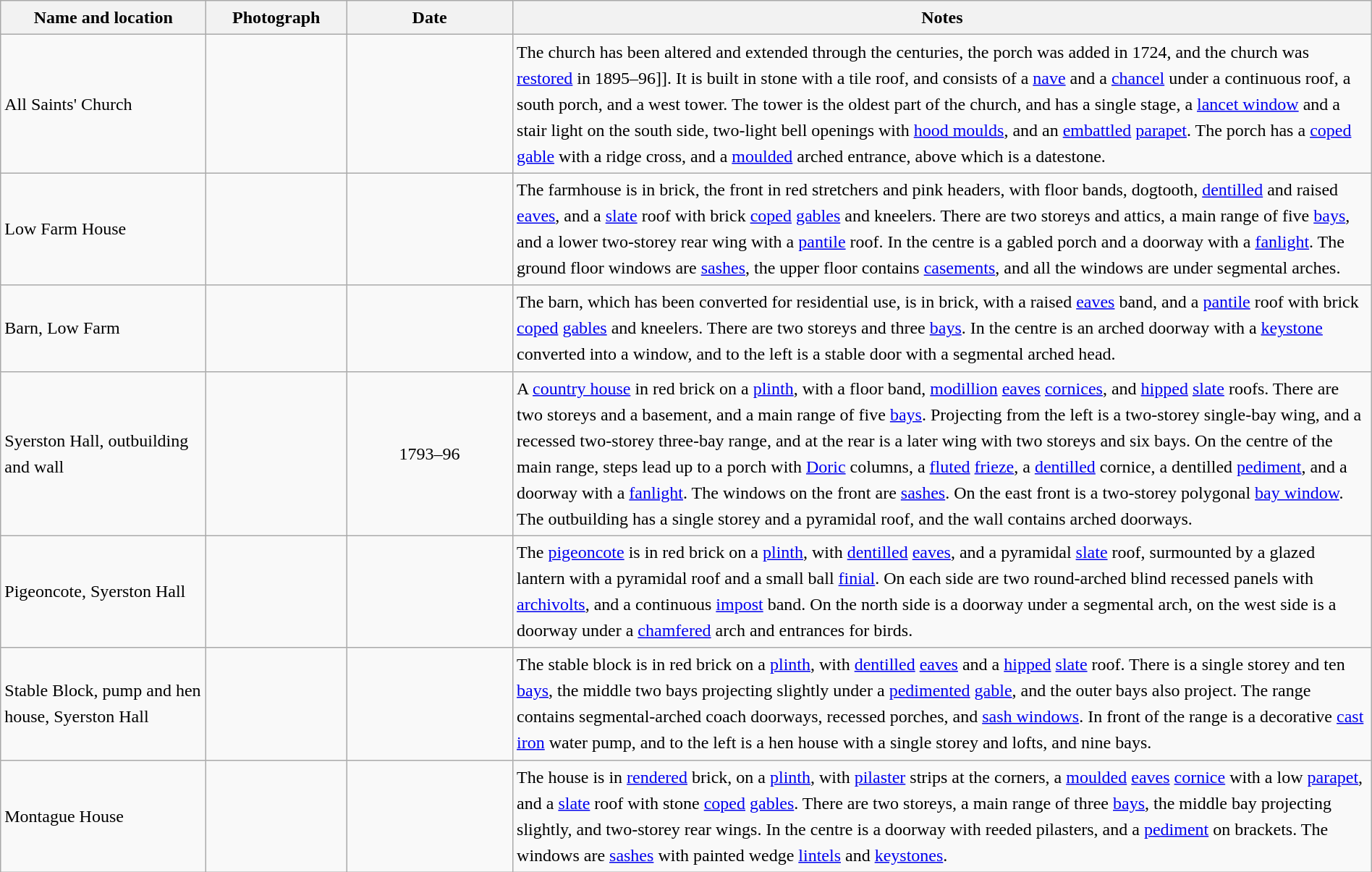<table class="wikitable sortable plainrowheaders" style="width:100%; border:0px; text-align:left; line-height:150%">
<tr>
<th scope="col"  style="width:150px">Name and location</th>
<th scope="col"  style="width:100px" class="unsortable">Photograph</th>
<th scope="col"  style="width:120px">Date</th>
<th scope="col"  style="width:650px" class="unsortable">Notes</th>
</tr>
<tr>
<td>All Saints' Church<br><small></small></td>
<td></td>
<td align="center"></td>
<td>The church has been altered and extended through the centuries, the porch was added in 1724, and the church was <a href='#'>restored</a> in 1895–96]].  It is built in stone with a tile roof, and consists of a <a href='#'>nave</a> and a <a href='#'>chancel</a> under a continuous roof, a south porch, and a west tower.  The tower is the oldest part of the church, and has a single stage, a <a href='#'>lancet window</a> and a stair light on the south side, two-light bell openings with <a href='#'>hood moulds</a>, and an <a href='#'>embattled</a> <a href='#'>parapet</a>.  The porch has a <a href='#'>coped</a> <a href='#'>gable</a> with a ridge cross, and a <a href='#'>moulded</a> arched entrance, above which is a datestone.</td>
</tr>
<tr>
<td>Low Farm House<br><small></small></td>
<td></td>
<td align="center"></td>
<td>The farmhouse is in brick, the front in red stretchers and pink headers, with floor bands, dogtooth, <a href='#'>dentilled</a> and raised <a href='#'>eaves</a>, and a <a href='#'>slate</a> roof with brick <a href='#'>coped</a> <a href='#'>gables</a> and kneelers.  There are two storeys and attics, a main range of five <a href='#'>bays</a>, and a lower two-storey rear wing with a <a href='#'>pantile</a> roof.  In the centre is a gabled porch and a doorway with a <a href='#'>fanlight</a>.  The ground floor windows are <a href='#'>sashes</a>, the upper floor contains <a href='#'>casements</a>, and all the windows are under segmental arches.</td>
</tr>
<tr>
<td>Barn, Low Farm<br><small></small></td>
<td></td>
<td align="center"></td>
<td>The barn, which has been converted for residential use, is in brick, with a raised <a href='#'>eaves</a> band, and a <a href='#'>pantile</a> roof with brick <a href='#'>coped</a> <a href='#'>gables</a> and kneelers.  There are two storeys and three <a href='#'>bays</a>.  In the centre is an arched doorway with a <a href='#'>keystone</a> converted into a window, and to the left is a stable door with a segmental arched head.</td>
</tr>
<tr>
<td>Syerston Hall, outbuilding and wall<br><small></small></td>
<td></td>
<td align="center">1793–96</td>
<td>A <a href='#'>country house</a> in red brick on a <a href='#'>plinth</a>, with a floor band, <a href='#'>modillion</a> <a href='#'>eaves</a> <a href='#'>cornices</a>, and <a href='#'>hipped</a> <a href='#'>slate</a> roofs.  There are two storeys and a basement, and a main range of five <a href='#'>bays</a>. Projecting from the left is a two-storey single-bay wing, and a recessed two-storey three-bay range, and at the rear is a later wing with two storeys and six bays.  On the centre of the main range, steps lead up to a porch with <a href='#'>Doric</a> columns, a <a href='#'>fluted</a> <a href='#'>frieze</a>, a <a href='#'>dentilled</a> cornice, a dentilled <a href='#'>pediment</a>, and a doorway with a <a href='#'>fanlight</a>.  The windows on the front are <a href='#'>sashes</a>. On the east front is a two-storey polygonal <a href='#'>bay window</a>.  The outbuilding has a single storey and a pyramidal roof, and the wall contains arched doorways.</td>
</tr>
<tr>
<td>Pigeoncote, Syerston Hall<br><small></small></td>
<td></td>
<td align="center"></td>
<td>The <a href='#'>pigeoncote</a> is in red brick on a <a href='#'>plinth</a>, with <a href='#'>dentilled</a> <a href='#'>eaves</a>, and a pyramidal <a href='#'>slate</a> roof, surmounted by a glazed lantern with a pyramidal roof and a small ball <a href='#'>finial</a>.  On each side are two round-arched blind recessed panels with <a href='#'>archivolts</a>, and a continuous <a href='#'>impost</a> band.  On the north side is a doorway under a segmental arch, on the west side is a doorway under a <a href='#'>chamfered</a> arch and entrances for birds.</td>
</tr>
<tr>
<td>Stable Block, pump and hen house, Syerston Hall<br><small></small></td>
<td></td>
<td align="center"></td>
<td>The stable block is in red brick on a <a href='#'>plinth</a>, with <a href='#'>dentilled</a> <a href='#'>eaves</a> and a <a href='#'>hipped</a> <a href='#'>slate</a> roof.  There is a single storey and ten <a href='#'>bays</a>, the middle two bays projecting slightly under a <a href='#'>pedimented</a> <a href='#'>gable</a>, and the outer bays also project.  The range contains segmental-arched coach doorways, recessed porches, and <a href='#'>sash windows</a>.  In front of the range is a decorative <a href='#'>cast iron</a> water pump, and to the left is a hen house with a single storey and lofts, and nine bays.</td>
</tr>
<tr>
<td>Montague House<br><small></small></td>
<td></td>
<td align="center"></td>
<td>The house is in <a href='#'>rendered</a> brick, on a <a href='#'>plinth</a>, with <a href='#'>pilaster</a> strips at the corners, a <a href='#'>moulded</a> <a href='#'>eaves</a> <a href='#'>cornice</a> with a low <a href='#'>parapet</a>, and a <a href='#'>slate</a> roof with stone <a href='#'>coped</a> <a href='#'>gables</a>.  There are two storeys, a main range of three <a href='#'>bays</a>, the middle bay projecting slightly, and two-storey rear wings.  In the centre is a doorway with reeded pilasters, and a <a href='#'>pediment</a> on brackets.  The windows are <a href='#'>sashes</a> with painted wedge <a href='#'>lintels</a> and <a href='#'>keystones</a>.</td>
</tr>
<tr>
</tr>
</table>
